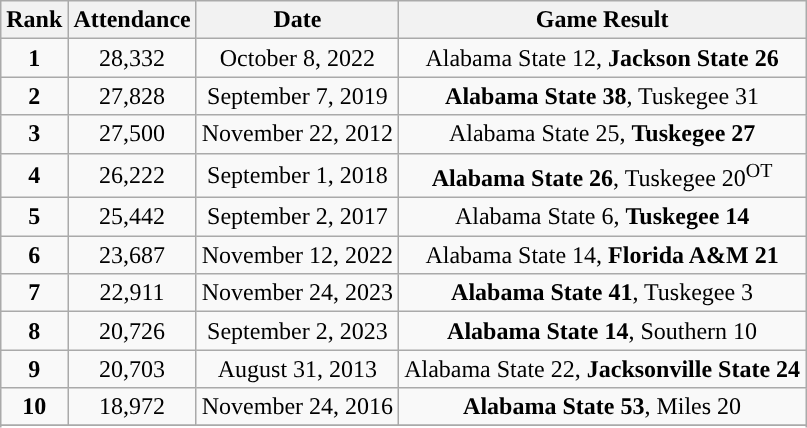<table class="wikitable">
<tr>
<th>Rank</th>
<th>Attendance</th>
<th>Date</th>
<th>Game Result</th>
</tr>
<tr align="center">
<td><strong>1</strong></td>
<td>28,332</td>
<td>October 8, 2022</td>
<td>Alabama State 12, <strong>Jackson State 26</strong></td>
</tr>
<tr align="center">
<td><strong>2</strong></td>
<td>27,828</td>
<td>September 7, 2019</td>
<td><strong>Alabama State 38</strong>, Tuskegee 31</td>
</tr>
<tr align="center">
<td><strong>3</strong></td>
<td>27,500</td>
<td>November 22, 2012</td>
<td>Alabama State 25, <strong>Tuskegee 27</strong></td>
</tr>
<tr align="center">
<td><strong>4</strong></td>
<td>26,222</td>
<td>September 1, 2018</td>
<td><strong>Alabama State 26</strong>, Tuskegee 20<sup>OT</sup></td>
</tr>
<tr align="center">
<td><strong>5</strong></td>
<td>25,442</td>
<td>September 2, 2017</td>
<td>Alabama State 6, <strong>Tuskegee 14</strong></td>
</tr>
<tr align="center">
<td><strong>6</strong></td>
<td>23,687</td>
<td>November 12, 2022</td>
<td>Alabama State 14, <strong>Florida A&M 21</strong></td>
</tr>
<tr align="center">
<td><strong>7</strong></td>
<td>22,911</td>
<td>November 24, 2023</td>
<td><strong>Alabama State 41</strong>, Tuskegee 3</td>
</tr>
<tr align="center">
<td><strong>8</strong></td>
<td>20,726</td>
<td>September 2, 2023</td>
<td><strong>Alabama State 14</strong>, Southern 10</td>
</tr>
<tr align="center">
<td><strong>9</strong></td>
<td>20,703</td>
<td>August 31, 2013</td>
<td>Alabama State 22, <strong>Jacksonville State 24</strong></td>
</tr>
<tr align="center">
<td><strong>10</strong></td>
<td>18,972</td>
<td>November 24, 2016</td>
<td><strong>Alabama State 53</strong>, Miles 20</td>
</tr>
<tr align="center">
</tr>
<tr>
</tr>
</table>
